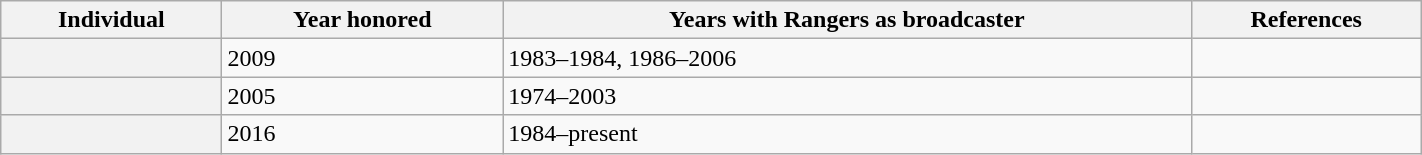<table class="wikitable sortable" width="75%">
<tr>
<th scope="col">Individual</th>
<th scope="col">Year honored</th>
<th scope="col">Years with Rangers as broadcaster</th>
<th scope="col" class="unsortable">References</th>
</tr>
<tr>
<th scope="row"></th>
<td>2009</td>
<td>1983–1984, 1986–2006</td>
<td></td>
</tr>
<tr>
<th scope="row"></th>
<td>2005</td>
<td>1974–2003</td>
<td></td>
</tr>
<tr>
<th scope="row"></th>
<td>2016</td>
<td>1984–present</td>
<td></td>
</tr>
</table>
